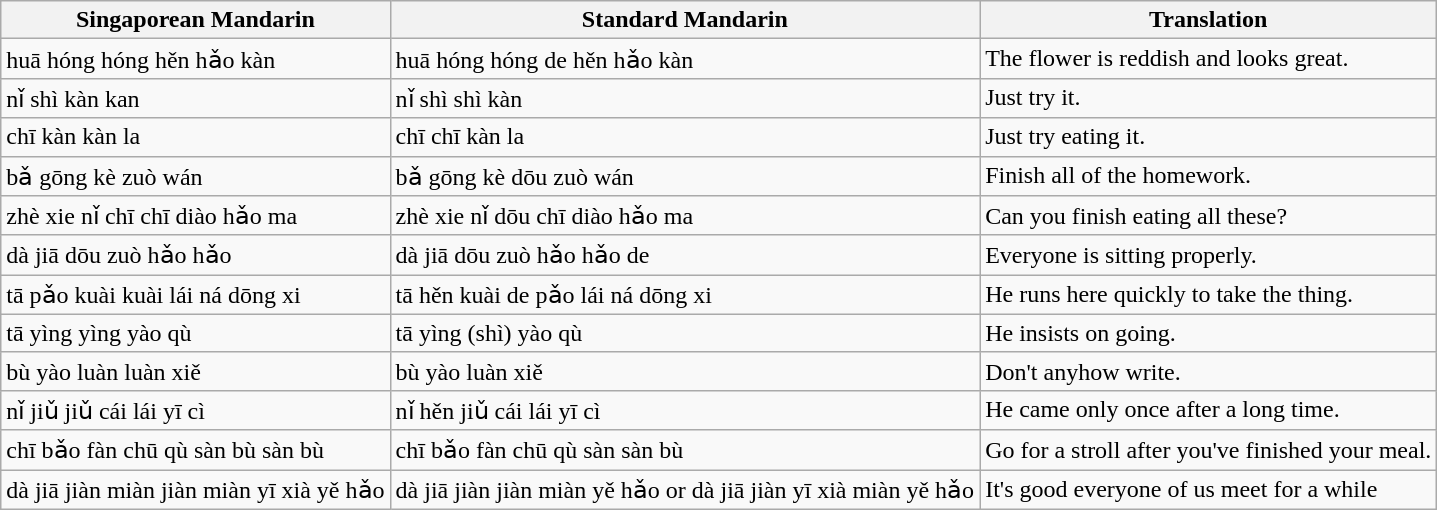<table class=wikitable>
<tr>
<th>Singaporean Mandarin</th>
<th>Standard Mandarin</th>
<th>Translation</th>
</tr>
<tr>
<td> huā hóng hóng hěn hǎo kàn</td>
<td> huā hóng hóng de hěn hǎo kàn</td>
<td>The flower is reddish and looks great.</td>
</tr>
<tr>
<td> nǐ shì kàn kan</td>
<td> nǐ shì shì kàn</td>
<td>Just try it.</td>
</tr>
<tr>
<td> chī kàn kàn la</td>
<td> chī chī kàn la</td>
<td>Just try eating it.</td>
</tr>
<tr>
<td> bǎ gōng kè zuò wán</td>
<td> bǎ gōng kè dōu zuò wán</td>
<td>Finish all of the homework.</td>
</tr>
<tr>
<td> zhè xie nǐ chī chī diào hǎo ma</td>
<td> zhè xie nǐ dōu chī diào hǎo ma</td>
<td>Can you finish eating all these?</td>
</tr>
<tr>
<td> dà jiā dōu zuò hǎo hǎo</td>
<td> dà jiā dōu zuò hǎo hǎo de</td>
<td>Everyone is sitting properly.</td>
</tr>
<tr>
<td> tā pǎo kuài kuài lái ná dōng xi</td>
<td> tā hěn kuài de pǎo lái ná dōng xi</td>
<td>He runs here quickly to take the thing.</td>
</tr>
<tr>
<td> tā yìng yìng yào qù</td>
<td> tā yìng (shì) yào qù</td>
<td>He insists on going.</td>
</tr>
<tr>
<td> bù yào luàn luàn xiě</td>
<td> bù yào luàn xiě</td>
<td>Don't anyhow write.</td>
</tr>
<tr>
<td> nǐ jiǔ jiǔ cái lái yī cì</td>
<td> nǐ hěn jiǔ cái lái yī cì</td>
<td>He came only once after a long time.</td>
</tr>
<tr>
<td> chī bǎo fàn chū qù sàn bù sàn bù</td>
<td> chī bǎo fàn chū qù sàn sàn bù</td>
<td>Go for a stroll after you've finished your meal.</td>
</tr>
<tr>
<td> dà jiā jiàn miàn jiàn miàn yī xià yě hǎo</td>
<td> dà jiā jiàn jiàn miàn yě hǎo or dà jiā jiàn yī xià miàn yě hǎo</td>
<td>It's good everyone of us meet for a while</td>
</tr>
</table>
